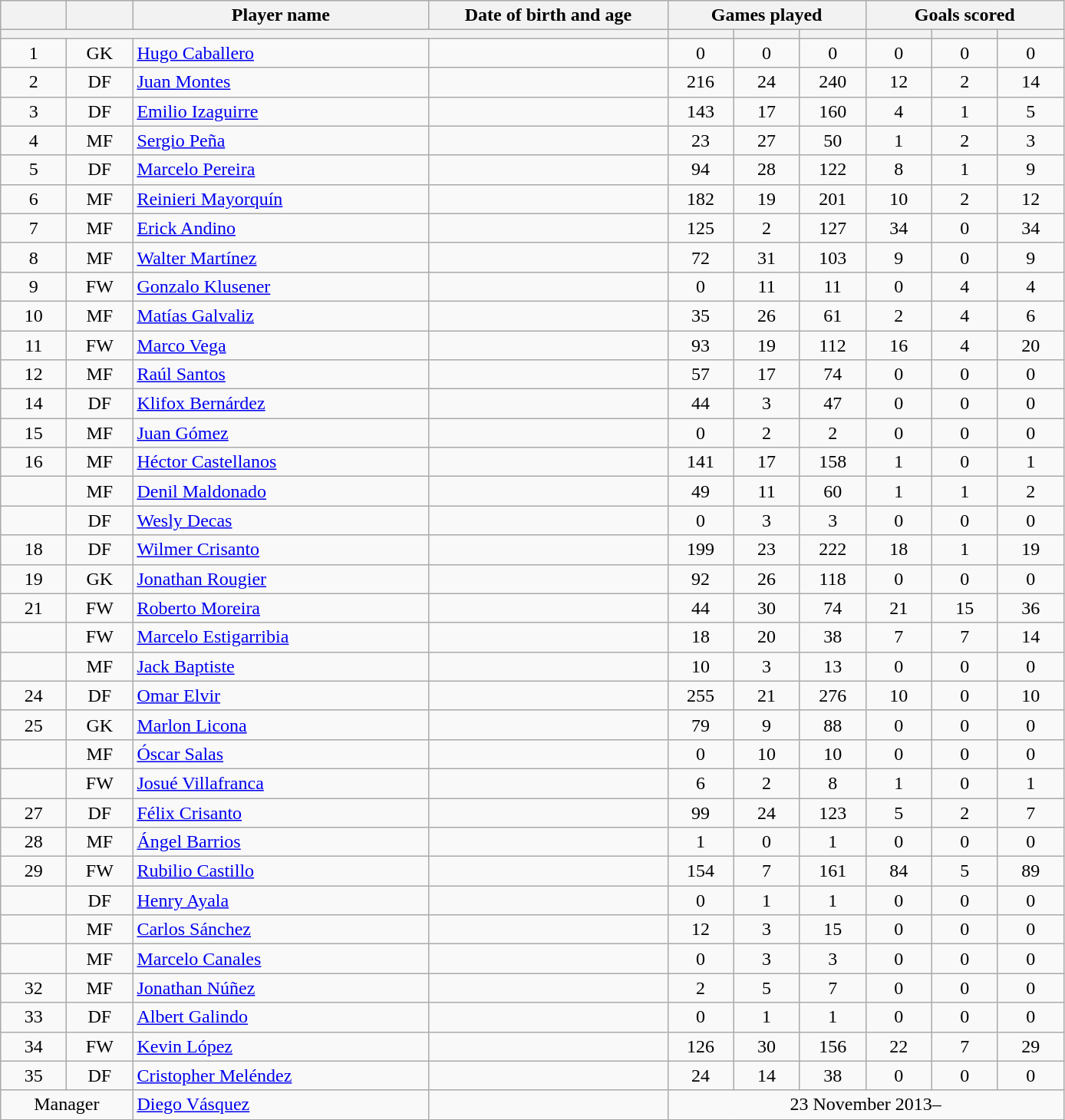<table class="wikitable">
<tr>
<th width="50"></th>
<th width="50"></th>
<th width="250">Player name</th>
<th width="200">Date of birth and age</th>
<th width="150" colspan="3">Games played</th>
<th width="150" colspan="3">Goals scored</th>
</tr>
<tr>
<th colspan="4"></th>
<th width="50"></th>
<th width="50"></th>
<th width="50"></th>
<th width="50"></th>
<th width="50"></th>
<th width="50"></th>
</tr>
<tr align="center">
<td>1</td>
<td>GK</td>
<td align="left"> <a href='#'>Hugo Caballero</a></td>
<td></td>
<td>0</td>
<td>0</td>
<td>0</td>
<td>0</td>
<td>0</td>
<td>0</td>
</tr>
<tr align="center">
<td>2</td>
<td>DF</td>
<td align="left"> <a href='#'>Juan Montes</a></td>
<td></td>
<td>216</td>
<td>24</td>
<td>240</td>
<td>12</td>
<td>2</td>
<td>14</td>
</tr>
<tr align="center">
<td>3</td>
<td>DF</td>
<td align="left"> <a href='#'>Emilio Izaguirre</a></td>
<td></td>
<td>143</td>
<td>17</td>
<td>160</td>
<td>4</td>
<td>1</td>
<td>5</td>
</tr>
<tr align="center">
<td>4</td>
<td>MF</td>
<td align="left"> <a href='#'>Sergio Peña</a></td>
<td></td>
<td>23</td>
<td>27</td>
<td>50</td>
<td>1</td>
<td>2</td>
<td>3</td>
</tr>
<tr align="center">
<td>5</td>
<td>DF</td>
<td align="left"> <a href='#'>Marcelo Pereira</a></td>
<td></td>
<td>94</td>
<td>28</td>
<td>122</td>
<td>8</td>
<td>1</td>
<td>9</td>
</tr>
<tr align="center">
<td>6</td>
<td>MF</td>
<td align="left"> <a href='#'>Reinieri Mayorquín</a></td>
<td></td>
<td>182</td>
<td>19</td>
<td>201</td>
<td>10</td>
<td>2</td>
<td>12</td>
</tr>
<tr align="center">
<td>7</td>
<td>MF</td>
<td align="left"> <a href='#'>Erick Andino</a></td>
<td></td>
<td>125</td>
<td>2</td>
<td>127</td>
<td>34</td>
<td>0</td>
<td>34</td>
</tr>
<tr align="center">
<td>8</td>
<td>MF</td>
<td align="left"> <a href='#'>Walter Martínez</a></td>
<td></td>
<td>72</td>
<td>31</td>
<td>103</td>
<td>9</td>
<td>0</td>
<td>9</td>
</tr>
<tr align="center">
<td>9</td>
<td>FW</td>
<td align="left"> <a href='#'>Gonzalo Klusener</a></td>
<td></td>
<td>0</td>
<td>11</td>
<td>11</td>
<td>0</td>
<td>4</td>
<td>4</td>
</tr>
<tr align="center">
<td>10</td>
<td>MF</td>
<td align="left"> <a href='#'>Matías Galvaliz</a></td>
<td></td>
<td>35</td>
<td>26</td>
<td>61</td>
<td>2</td>
<td>4</td>
<td>6</td>
</tr>
<tr align="center">
<td>11</td>
<td>FW</td>
<td align="left"> <a href='#'>Marco Vega</a></td>
<td></td>
<td>93</td>
<td>19</td>
<td>112</td>
<td>16</td>
<td>4</td>
<td>20</td>
</tr>
<tr align="center">
<td>12</td>
<td>MF</td>
<td align="left"> <a href='#'>Raúl Santos</a></td>
<td></td>
<td>57</td>
<td>17</td>
<td>74</td>
<td>0</td>
<td>0</td>
<td>0</td>
</tr>
<tr align="center">
<td>14</td>
<td>DF</td>
<td align="left"> <a href='#'>Klifox Bernárdez</a></td>
<td></td>
<td>44</td>
<td>3</td>
<td>47</td>
<td>0</td>
<td>0</td>
<td>0</td>
</tr>
<tr align="center">
<td>15</td>
<td>MF</td>
<td align="left"> <a href='#'>Juan Gómez</a></td>
<td></td>
<td>0</td>
<td>2</td>
<td>2</td>
<td>0</td>
<td>0</td>
<td>0</td>
</tr>
<tr align="center">
<td>16</td>
<td>MF</td>
<td align="left"> <a href='#'>Héctor Castellanos</a></td>
<td></td>
<td>141</td>
<td>17</td>
<td>158</td>
<td>1</td>
<td>0</td>
<td>1</td>
</tr>
<tr align="center">
<td></td>
<td>MF</td>
<td align="left"> <a href='#'>Denil Maldonado</a></td>
<td></td>
<td>49</td>
<td>11</td>
<td>60</td>
<td>1</td>
<td>1</td>
<td>2</td>
</tr>
<tr align="center">
<td></td>
<td>DF</td>
<td align="left"> <a href='#'>Wesly Decas</a></td>
<td></td>
<td>0</td>
<td>3</td>
<td>3</td>
<td>0</td>
<td>0</td>
<td>0</td>
</tr>
<tr align="center">
<td>18</td>
<td>DF</td>
<td align="left"> <a href='#'>Wilmer Crisanto</a></td>
<td></td>
<td>199</td>
<td>23</td>
<td>222</td>
<td>18</td>
<td>1</td>
<td>19</td>
</tr>
<tr align="center">
<td>19</td>
<td>GK</td>
<td align="left"> <a href='#'>Jonathan Rougier</a></td>
<td></td>
<td>92</td>
<td>26</td>
<td>118</td>
<td>0</td>
<td>0</td>
<td>0</td>
</tr>
<tr align="center">
<td>21</td>
<td>FW</td>
<td align="left"> <a href='#'>Roberto Moreira</a></td>
<td></td>
<td>44</td>
<td>30</td>
<td>74</td>
<td>21</td>
<td>15</td>
<td>36</td>
</tr>
<tr align="center">
<td></td>
<td>FW</td>
<td align="left"> <a href='#'>Marcelo Estigarribia</a></td>
<td></td>
<td>18</td>
<td>20</td>
<td>38</td>
<td>7</td>
<td>7</td>
<td>14</td>
</tr>
<tr align="center">
<td></td>
<td>MF</td>
<td align="left"> <a href='#'>Jack Baptiste</a></td>
<td></td>
<td>10</td>
<td>3</td>
<td>13</td>
<td>0</td>
<td>0</td>
<td>0</td>
</tr>
<tr align="center">
<td>24</td>
<td>DF</td>
<td align="left"> <a href='#'>Omar Elvir</a></td>
<td></td>
<td>255</td>
<td>21</td>
<td>276</td>
<td>10</td>
<td>0</td>
<td>10</td>
</tr>
<tr align="center">
<td>25</td>
<td>GK</td>
<td align="left"> <a href='#'>Marlon Licona</a></td>
<td></td>
<td>79</td>
<td>9</td>
<td>88</td>
<td>0</td>
<td>0</td>
<td>0</td>
</tr>
<tr align="center">
<td></td>
<td>MF</td>
<td align="left"> <a href='#'>Óscar Salas</a></td>
<td></td>
<td>0</td>
<td>10</td>
<td>10</td>
<td>0</td>
<td>0</td>
<td>0</td>
</tr>
<tr align="center">
<td></td>
<td>FW</td>
<td align="left"> <a href='#'>Josué Villafranca</a></td>
<td></td>
<td>6</td>
<td>2</td>
<td>8</td>
<td>1</td>
<td>0</td>
<td>1</td>
</tr>
<tr align="center">
<td>27</td>
<td>DF</td>
<td align="left"> <a href='#'>Félix Crisanto</a></td>
<td></td>
<td>99</td>
<td>24</td>
<td>123</td>
<td>5</td>
<td>2</td>
<td>7</td>
</tr>
<tr align="center">
<td>28</td>
<td>MF</td>
<td align="left"> <a href='#'>Ángel Barrios</a></td>
<td></td>
<td>1</td>
<td>0</td>
<td>1</td>
<td>0</td>
<td>0</td>
<td>0</td>
</tr>
<tr align="center">
<td>29</td>
<td>FW</td>
<td align="left"> <a href='#'>Rubilio Castillo</a></td>
<td></td>
<td>154</td>
<td>7</td>
<td>161</td>
<td>84</td>
<td>5</td>
<td>89</td>
</tr>
<tr align="center">
<td></td>
<td>DF</td>
<td align="left"> <a href='#'>Henry Ayala</a></td>
<td></td>
<td>0</td>
<td>1</td>
<td>1</td>
<td>0</td>
<td>0</td>
<td>0</td>
</tr>
<tr align="center">
<td></td>
<td>MF</td>
<td align="left"> <a href='#'>Carlos Sánchez</a></td>
<td></td>
<td>12</td>
<td>3</td>
<td>15</td>
<td>0</td>
<td>0</td>
<td>0</td>
</tr>
<tr align="center">
<td></td>
<td>MF</td>
<td align="left"> <a href='#'>Marcelo Canales</a></td>
<td></td>
<td>0</td>
<td>3</td>
<td>3</td>
<td>0</td>
<td>0</td>
<td>0</td>
</tr>
<tr align="center">
<td>32</td>
<td>MF</td>
<td align="left"> <a href='#'>Jonathan Núñez</a></td>
<td></td>
<td>2</td>
<td>5</td>
<td>7</td>
<td>0</td>
<td>0</td>
<td>0</td>
</tr>
<tr align="center">
<td>33</td>
<td>DF</td>
<td align="left"> <a href='#'>Albert Galindo</a></td>
<td></td>
<td>0</td>
<td>1</td>
<td>1</td>
<td>0</td>
<td>0</td>
<td>0</td>
</tr>
<tr align="center">
<td>34</td>
<td>FW</td>
<td align="left"> <a href='#'>Kevin López</a></td>
<td></td>
<td>126</td>
<td>30</td>
<td>156</td>
<td>22</td>
<td>7</td>
<td>29</td>
</tr>
<tr align="center">
<td>35</td>
<td>DF</td>
<td align="left"> <a href='#'>Cristopher Meléndez</a></td>
<td></td>
<td>24</td>
<td>14</td>
<td>38</td>
<td>0</td>
<td>0</td>
<td>0</td>
</tr>
<tr align="center">
<td colspan="2">Manager</td>
<td align="left"> <a href='#'>Diego Vásquez</a></td>
<td></td>
<td colspan="6">23 November 2013–</td>
</tr>
</table>
